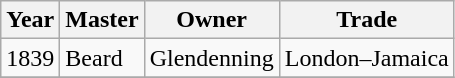<table class=" wikitable">
<tr>
<th>Year</th>
<th>Master</th>
<th>Owner</th>
<th>Trade</th>
</tr>
<tr>
<td>1839</td>
<td>Beard</td>
<td>Glendenning</td>
<td>London–Jamaica</td>
</tr>
<tr>
</tr>
</table>
